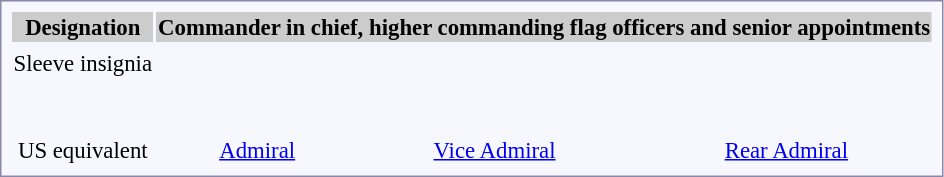<table style="border:1px solid #8888aa; background-color:#f7f8ff; padding:5px; font-size:95%; margin: 0px 12px 12px 0px; text-align:center;">
<tr bgcolor="#CCCCCC">
<th>Designation</th>
<th colspan=4>Commander in chief, higher commanding flag officers and senior appointments</th>
</tr>
<tr style="text-align:center;">
<td rowspan=2>Sleeve insignia</td>
<td></td>
<td></td>
<td></td>
<td></td>
</tr>
<tr style="text-align:center;">
<td><br></td>
<td><br></td>
<td><br></td>
<td><br></td>
</tr>
<tr style="text-align:center;">
<td colspan=15></td>
</tr>
<tr style="text-align:center;">
<td rowspan=2></td>
<td rowspan=2></td>
<td> </td>
<td> </td>
<td> </td>
</tr>
<tr style="text-align:center;">
<td><br></td>
<td><br></td>
<td><br></td>
</tr>
<tr style="text-align:center;">
<td colspan=15></td>
</tr>
<tr style="text-align:center;">
<td>US equivalent</td>
<td></td>
<td><a href='#'>Admiral</a></td>
<td><a href='#'>Vice Admiral</a></td>
<td><a href='#'>Rear Admiral</a></td>
</tr>
</table>
